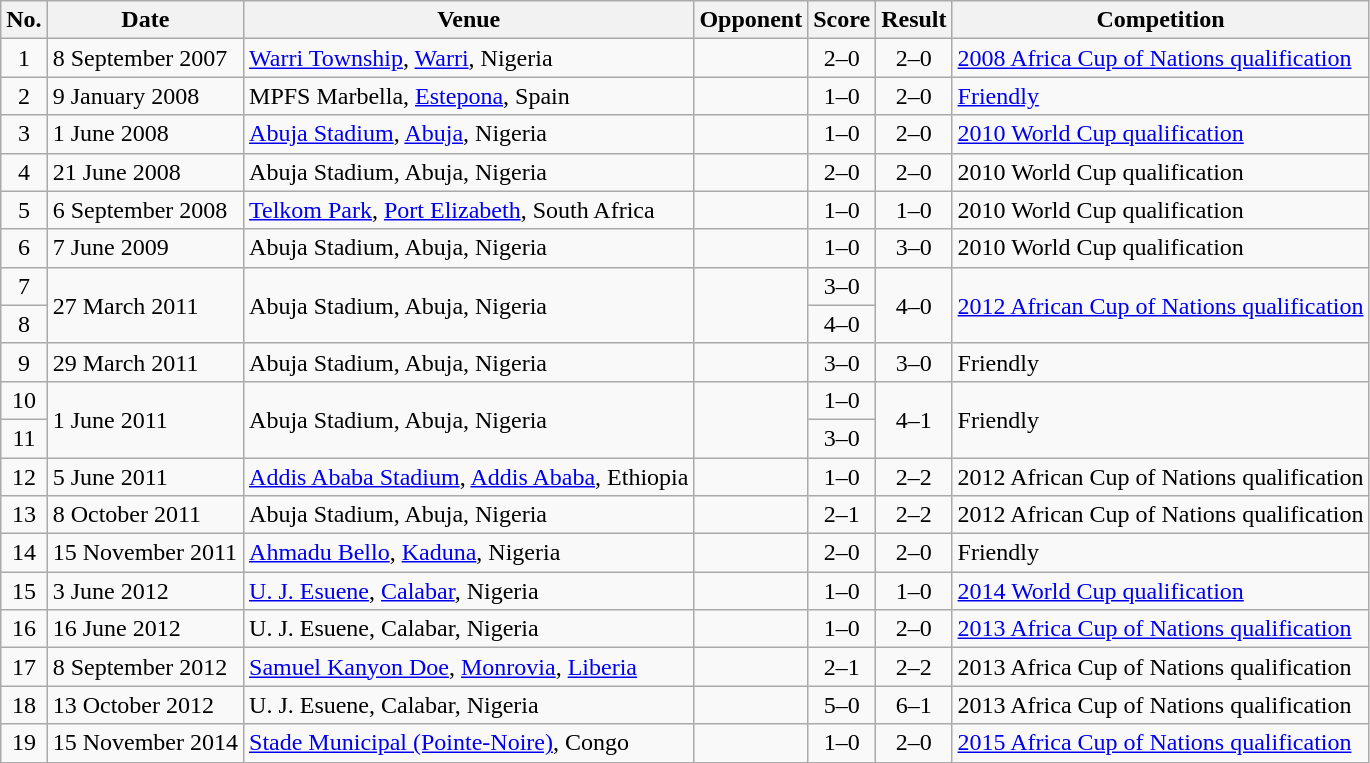<table class="wikitable sortable">
<tr>
<th scope="col">No.</th>
<th scope="col">Date</th>
<th scope="col">Venue</th>
<th scope="col">Opponent</th>
<th scope="col">Score</th>
<th scope="col">Result</th>
<th scope="col">Competition</th>
</tr>
<tr>
<td align="center">1</td>
<td>8 September 2007</td>
<td><a href='#'>Warri Township</a>, <a href='#'>Warri</a>, Nigeria</td>
<td></td>
<td align="center">2–0</td>
<td align="center">2–0</td>
<td><a href='#'>2008 Africa Cup of Nations qualification</a></td>
</tr>
<tr>
<td align="center">2</td>
<td>9 January 2008</td>
<td>MPFS Marbella, <a href='#'>Estepona</a>, Spain</td>
<td></td>
<td align="center">1–0</td>
<td align="center">2–0</td>
<td><a href='#'>Friendly</a></td>
</tr>
<tr>
<td align="center">3</td>
<td>1 June 2008</td>
<td><a href='#'>Abuja Stadium</a>, <a href='#'>Abuja</a>, Nigeria</td>
<td></td>
<td align="center">1–0</td>
<td align="center">2–0</td>
<td><a href='#'>2010 World Cup qualification</a></td>
</tr>
<tr>
<td align="center">4</td>
<td>21 June 2008</td>
<td>Abuja Stadium, Abuja, Nigeria</td>
<td></td>
<td align="center">2–0</td>
<td align="center">2–0</td>
<td>2010 World Cup qualification</td>
</tr>
<tr>
<td align="center">5</td>
<td>6 September 2008</td>
<td><a href='#'>Telkom Park</a>, <a href='#'>Port Elizabeth</a>, South Africa</td>
<td></td>
<td align="center">1–0</td>
<td align="center">1–0</td>
<td>2010 World Cup qualification</td>
</tr>
<tr>
<td align="center">6</td>
<td>7 June 2009</td>
<td>Abuja Stadium, Abuja, Nigeria</td>
<td></td>
<td align="center">1–0</td>
<td align="center">3–0</td>
<td>2010 World Cup qualification</td>
</tr>
<tr>
<td align="center">7</td>
<td rowspan="2">27 March 2011</td>
<td rowspan="2">Abuja Stadium, Abuja, Nigeria</td>
<td rowspan="2"></td>
<td align="center">3–0</td>
<td rowspan="2" style="text-align:center">4–0</td>
<td rowspan="2"><a href='#'>2012 African Cup of Nations qualification</a></td>
</tr>
<tr>
<td align="center">8</td>
<td align="center">4–0</td>
</tr>
<tr>
<td align="center">9</td>
<td>29 March 2011</td>
<td>Abuja Stadium, Abuja, Nigeria</td>
<td></td>
<td align="center">3–0</td>
<td align="center">3–0</td>
<td>Friendly</td>
</tr>
<tr>
<td align="center">10</td>
<td rowspan="2">1 June 2011</td>
<td rowspan="2">Abuja Stadium, Abuja, Nigeria</td>
<td rowspan="2"></td>
<td align="center">1–0</td>
<td rowspan="2" style="text-align:center">4–1</td>
<td rowspan="2">Friendly</td>
</tr>
<tr>
<td align="center">11</td>
<td align="center">3–0</td>
</tr>
<tr>
<td align="center">12</td>
<td>5 June 2011</td>
<td><a href='#'>Addis Ababa Stadium</a>, <a href='#'>Addis Ababa</a>, Ethiopia</td>
<td></td>
<td align="center">1–0</td>
<td align="center">2–2</td>
<td>2012 African Cup of Nations qualification</td>
</tr>
<tr>
<td align="center">13</td>
<td>8 October 2011</td>
<td>Abuja Stadium, Abuja, Nigeria</td>
<td></td>
<td align="center">2–1</td>
<td align="center">2–2</td>
<td>2012 African Cup of Nations qualification</td>
</tr>
<tr>
<td align="center">14</td>
<td>15 November 2011</td>
<td><a href='#'>Ahmadu Bello</a>, <a href='#'>Kaduna</a>, Nigeria</td>
<td></td>
<td align="center">2–0</td>
<td align="center">2–0</td>
<td>Friendly</td>
</tr>
<tr>
<td align="center">15</td>
<td>3 June 2012</td>
<td><a href='#'>U. J. Esuene</a>, <a href='#'>Calabar</a>, Nigeria</td>
<td></td>
<td align="center">1–0</td>
<td align="center">1–0</td>
<td><a href='#'>2014 World Cup qualification</a></td>
</tr>
<tr>
<td align="center">16</td>
<td>16 June 2012</td>
<td>U. J. Esuene, Calabar, Nigeria</td>
<td></td>
<td align="center">1–0</td>
<td align="center">2–0</td>
<td><a href='#'>2013 Africa Cup of Nations qualification</a></td>
</tr>
<tr>
<td align="center">17</td>
<td>8 September 2012</td>
<td><a href='#'>Samuel Kanyon Doe</a>, <a href='#'>Monrovia</a>, <a href='#'>Liberia</a></td>
<td></td>
<td align="center">2–1</td>
<td align="center">2–2</td>
<td>2013 Africa Cup of Nations qualification</td>
</tr>
<tr>
<td align="center">18</td>
<td>13 October 2012</td>
<td>U. J. Esuene, Calabar, Nigeria</td>
<td></td>
<td align="center">5–0</td>
<td align="center">6–1</td>
<td>2013 Africa Cup of Nations qualification</td>
</tr>
<tr>
<td align="center">19</td>
<td>15 November 2014</td>
<td><a href='#'>Stade Municipal (Pointe-Noire)</a>, Congo</td>
<td></td>
<td align="center">1–0</td>
<td align="center">2–0</td>
<td><a href='#'>2015 Africa Cup of Nations qualification</a></td>
</tr>
</table>
